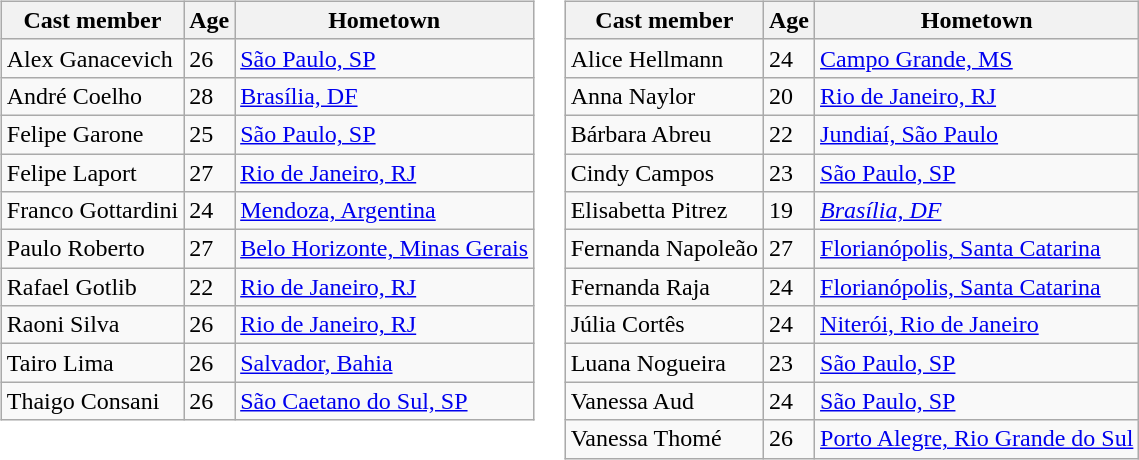<table>
<tr valign="top">
<td><br><table class="wikitable sortable">
<tr>
<th>Cast member</th>
<th>Age</th>
<th>Hometown</th>
</tr>
<tr>
<td>Alex Ganacevich</td>
<td>26</td>
<td><a href='#'>São Paulo, SP</a></td>
</tr>
<tr>
<td>André Coelho</td>
<td>28</td>
<td><a href='#'>Brasília, DF</a></td>
</tr>
<tr>
<td>Felipe Garone</td>
<td>25</td>
<td><a href='#'>São Paulo, SP</a></td>
</tr>
<tr>
<td>Felipe Laport</td>
<td>27</td>
<td><a href='#'>Rio de Janeiro, RJ</a></td>
</tr>
<tr>
<td nowrap>Franco Gottardini</td>
<td>24</td>
<td nowrap><a href='#'>Mendoza, Argentina</a></td>
</tr>
<tr>
<td nowrap>Paulo Roberto</td>
<td>27</td>
<td nowrap><a href='#'>Belo Horizonte, Minas Gerais</a></td>
</tr>
<tr>
<td>Rafael Gotlib</td>
<td>22</td>
<td><a href='#'>Rio de Janeiro, RJ</a></td>
</tr>
<tr>
<td>Raoni Silva</td>
<td>26</td>
<td><a href='#'>Rio de Janeiro, RJ</a></td>
</tr>
<tr>
<td>Tairo Lima</td>
<td>26</td>
<td><a href='#'>Salvador, Bahia</a></td>
</tr>
<tr>
<td nowrap>Thaigo Consani</td>
<td>26</td>
<td nowrap><a href='#'>São Caetano do Sul, SP</a></td>
</tr>
</table>
</td>
<td><br><table class="wikitable sortable">
<tr>
<th>Cast member</th>
<th>Age</th>
<th>Hometown</th>
</tr>
<tr>
<td>Alice Hellmann</td>
<td>24</td>
<td><a href='#'> Campo Grande, MS</a></td>
</tr>
<tr>
<td>Anna Naylor</td>
<td>20</td>
<td><a href='#'>Rio de Janeiro, RJ</a></td>
</tr>
<tr>
<td>Bárbara Abreu</td>
<td>22</td>
<td><a href='#'>Jundiaí, São Paulo</a></td>
</tr>
<tr>
<td>Cindy Campos</td>
<td>23</td>
<td><a href='#'>São Paulo, SP</a></td>
</tr>
<tr>
<td>Elisabetta Pitrez</td>
<td>19</td>
<td><em><a href='#'>Brasília, DF</a></em></td>
</tr>
<tr>
<td nowrap>Fernanda Napoleão</td>
<td>27</td>
<td nowrap><a href='#'>Florianópolis, Santa Catarina</a></td>
</tr>
<tr>
<td>Fernanda Raja</td>
<td>24</td>
<td><a href='#'>Florianópolis, Santa Catarina</a></td>
</tr>
<tr>
<td>Júlia Cortês</td>
<td>24</td>
<td><a href='#'>Niterói, Rio de Janeiro</a></td>
</tr>
<tr>
<td>Luana Nogueira</td>
<td>23</td>
<td><a href='#'>São Paulo, SP</a></td>
</tr>
<tr>
<td>Vanessa Aud</td>
<td>24</td>
<td><a href='#'>São Paulo, SP</a></td>
</tr>
<tr>
<td nowrap>Vanessa Thomé</td>
<td>26</td>
<td nowrap><a href='#'>Porto Alegre, Rio Grande do Sul</a></td>
</tr>
</table>
</td>
</tr>
</table>
